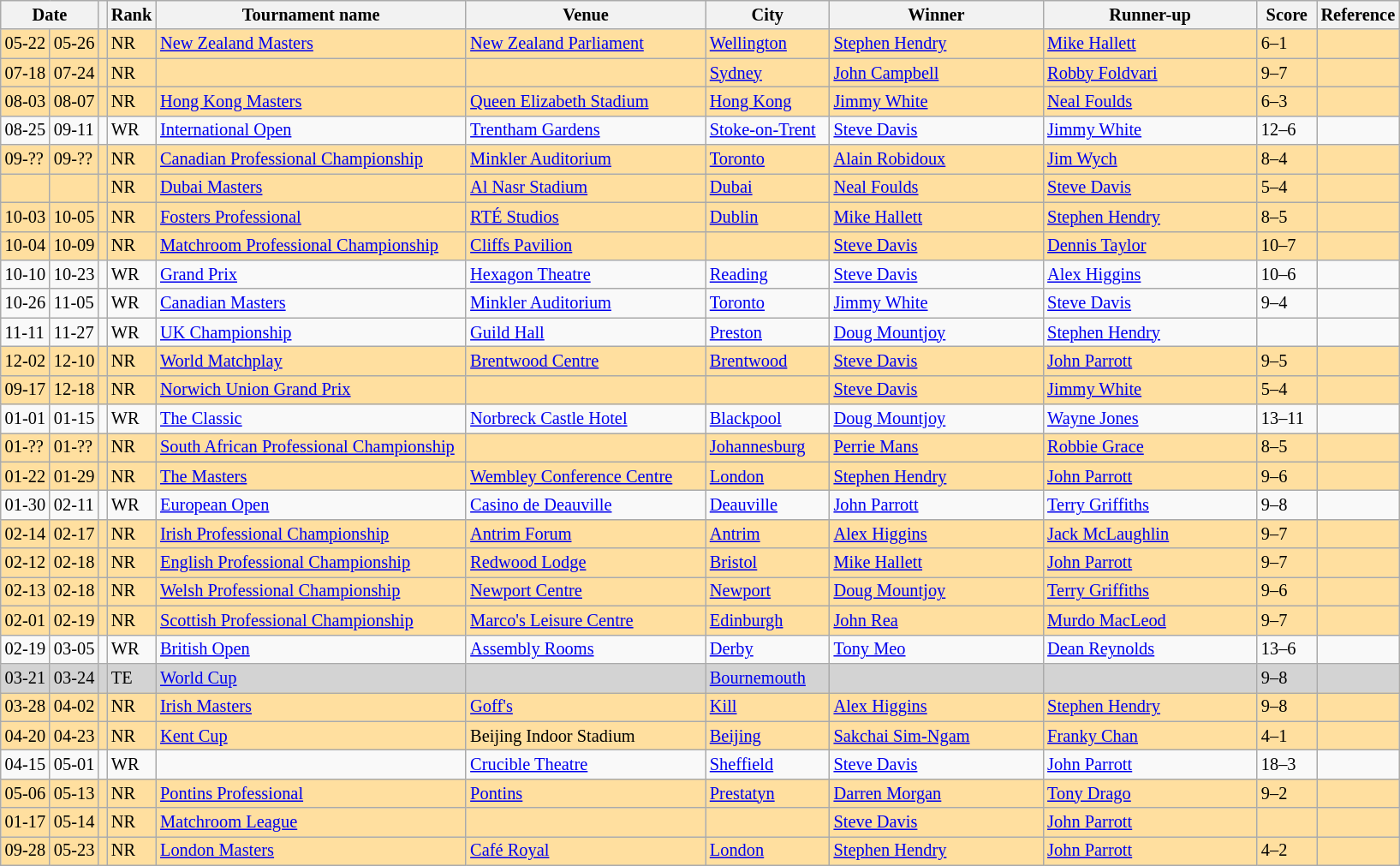<table class="wikitable" style="font-size: 85%">
<tr>
<th colspan="2" width=40 align="center">Date</th>
<th></th>
<th>Rank</th>
<th width=235>Tournament name</th>
<th width=180>Venue</th>
<th width=90>City</th>
<th width=160>Winner</th>
<th width=160>Runner-up</th>
<th width=40>Score</th>
<th width=20>Reference</th>
</tr>
<tr bgcolor="#ffdf9f">
<td>05-22</td>
<td>05-26</td>
<td></td>
<td>NR</td>
<td><a href='#'>New Zealand Masters</a></td>
<td><a href='#'>New Zealand Parliament</a></td>
<td><a href='#'>Wellington</a></td>
<td> <a href='#'>Stephen Hendry</a></td>
<td> <a href='#'>Mike Hallett</a></td>
<td>6–1</td>
<td></td>
</tr>
<tr bgcolor="#ffdf9f">
<td>07-18</td>
<td>07-24</td>
<td></td>
<td>NR</td>
<td></td>
<td></td>
<td><a href='#'>Sydney</a></td>
<td> <a href='#'>John Campbell</a></td>
<td> <a href='#'>Robby Foldvari</a></td>
<td>9–7</td>
<td></td>
</tr>
<tr bgcolor="#ffdf9f">
<td>08-03</td>
<td>08-07</td>
<td></td>
<td>NR</td>
<td><a href='#'>Hong Kong Masters</a></td>
<td><a href='#'>Queen Elizabeth Stadium</a></td>
<td><a href='#'>Hong Kong</a></td>
<td> <a href='#'>Jimmy White</a></td>
<td> <a href='#'>Neal Foulds</a></td>
<td>6–3</td>
<td></td>
</tr>
<tr>
<td>08-25</td>
<td>09-11</td>
<td></td>
<td>WR</td>
<td><a href='#'>International Open</a></td>
<td><a href='#'>Trentham Gardens</a></td>
<td><a href='#'>Stoke-on-Trent</a></td>
<td> <a href='#'>Steve Davis</a></td>
<td> <a href='#'>Jimmy White</a></td>
<td>12–6</td>
<td></td>
</tr>
<tr bgcolor="#ffdf9f">
<td>09-??</td>
<td>09-??</td>
<td></td>
<td>NR</td>
<td><a href='#'>Canadian Professional Championship</a></td>
<td><a href='#'>Minkler Auditorium</a></td>
<td><a href='#'>Toronto</a></td>
<td> <a href='#'>Alain Robidoux</a></td>
<td> <a href='#'>Jim Wych</a></td>
<td>8–4</td>
<td></td>
</tr>
<tr bgcolor="#ffdf9f">
<td></td>
<td></td>
<td></td>
<td>NR</td>
<td><a href='#'>Dubai Masters</a></td>
<td><a href='#'>Al Nasr Stadium</a></td>
<td><a href='#'>Dubai</a></td>
<td> <a href='#'>Neal Foulds</a></td>
<td> <a href='#'>Steve Davis</a></td>
<td>5–4</td>
<td></td>
</tr>
<tr bgcolor="#ffdf9f">
<td>10-03</td>
<td>10-05</td>
<td></td>
<td>NR</td>
<td><a href='#'>Fosters Professional</a></td>
<td><a href='#'>RTÉ Studios</a></td>
<td><a href='#'>Dublin</a></td>
<td> <a href='#'>Mike Hallett</a></td>
<td> <a href='#'>Stephen Hendry</a></td>
<td>8–5</td>
<td></td>
</tr>
<tr bgcolor="#ffdf9f">
<td>10-04</td>
<td>10-09</td>
<td></td>
<td>NR</td>
<td><a href='#'>Matchroom Professional Championship</a></td>
<td><a href='#'>Cliffs Pavilion</a></td>
<td></td>
<td> <a href='#'>Steve Davis</a></td>
<td> <a href='#'>Dennis Taylor</a></td>
<td>10–7</td>
<td></td>
</tr>
<tr>
<td>10-10</td>
<td>10-23</td>
<td></td>
<td>WR</td>
<td><a href='#'>Grand Prix</a></td>
<td><a href='#'>Hexagon Theatre</a></td>
<td><a href='#'>Reading</a></td>
<td> <a href='#'>Steve Davis</a></td>
<td> <a href='#'>Alex Higgins</a></td>
<td>10–6</td>
<td></td>
</tr>
<tr>
<td>10-26</td>
<td>11-05</td>
<td></td>
<td>WR</td>
<td><a href='#'>Canadian Masters</a></td>
<td><a href='#'>Minkler Auditorium</a></td>
<td><a href='#'>Toronto</a></td>
<td> <a href='#'>Jimmy White</a></td>
<td> <a href='#'>Steve Davis</a></td>
<td>9–4</td>
<td></td>
</tr>
<tr>
<td>11-11</td>
<td>11-27</td>
<td></td>
<td>WR</td>
<td><a href='#'>UK Championship</a></td>
<td><a href='#'>Guild Hall</a></td>
<td><a href='#'>Preston</a></td>
<td> <a href='#'>Doug Mountjoy</a></td>
<td> <a href='#'>Stephen Hendry</a></td>
<td></td>
<td></td>
</tr>
<tr bgcolor="#ffdf9f">
<td>12-02</td>
<td>12-10</td>
<td></td>
<td>NR</td>
<td><a href='#'>World Matchplay</a></td>
<td><a href='#'>Brentwood Centre</a></td>
<td><a href='#'>Brentwood</a></td>
<td> <a href='#'>Steve Davis</a></td>
<td> <a href='#'>John Parrott</a></td>
<td>9–5</td>
<td></td>
</tr>
<tr bgcolor="#ffdf9f">
<td>09-17</td>
<td>12-18</td>
<td></td>
<td>NR</td>
<td><a href='#'>Norwich Union Grand Prix</a></td>
<td></td>
<td></td>
<td> <a href='#'>Steve Davis</a></td>
<td> <a href='#'>Jimmy White</a></td>
<td>5–4</td>
<td></td>
</tr>
<tr>
<td>01-01</td>
<td>01-15</td>
<td></td>
<td>WR</td>
<td><a href='#'>The Classic</a></td>
<td><a href='#'>Norbreck Castle Hotel</a></td>
<td><a href='#'>Blackpool</a></td>
<td> <a href='#'>Doug Mountjoy</a></td>
<td> <a href='#'>Wayne Jones</a></td>
<td>13–11</td>
<td></td>
</tr>
<tr bgcolor="#ffdf9f">
<td>01-??</td>
<td>01-??</td>
<td></td>
<td>NR</td>
<td><a href='#'>South African Professional Championship</a></td>
<td></td>
<td><a href='#'>Johannesburg</a></td>
<td> <a href='#'>Perrie Mans</a></td>
<td> <a href='#'>Robbie Grace</a></td>
<td>8–5</td>
<td></td>
</tr>
<tr bgcolor="#ffdf9f">
<td>01-22</td>
<td>01-29</td>
<td></td>
<td>NR</td>
<td><a href='#'>The Masters</a></td>
<td><a href='#'>Wembley Conference Centre</a></td>
<td><a href='#'>London</a></td>
<td> <a href='#'>Stephen Hendry</a></td>
<td> <a href='#'>John Parrott</a></td>
<td>9–6</td>
<td></td>
</tr>
<tr>
<td>01-30</td>
<td>02-11</td>
<td></td>
<td>WR</td>
<td><a href='#'>European Open</a></td>
<td><a href='#'>Casino de Deauville</a></td>
<td><a href='#'>Deauville</a></td>
<td> <a href='#'>John Parrott</a></td>
<td> <a href='#'>Terry Griffiths</a></td>
<td>9–8</td>
<td></td>
</tr>
<tr bgcolor="#ffdf9f">
<td>02-14</td>
<td>02-17</td>
<td></td>
<td>NR</td>
<td><a href='#'>Irish Professional Championship</a></td>
<td><a href='#'>Antrim Forum</a></td>
<td><a href='#'>Antrim</a></td>
<td> <a href='#'>Alex Higgins</a></td>
<td> <a href='#'>Jack McLaughlin</a></td>
<td>9–7</td>
<td></td>
</tr>
<tr bgcolor="#ffdf9f">
<td>02-12</td>
<td>02-18</td>
<td></td>
<td>NR</td>
<td><a href='#'>English Professional Championship</a></td>
<td><a href='#'>Redwood Lodge</a></td>
<td><a href='#'>Bristol</a></td>
<td> <a href='#'>Mike Hallett</a></td>
<td> <a href='#'>John Parrott</a></td>
<td>9–7</td>
<td></td>
</tr>
<tr bgcolor="#ffdf9f">
<td>02-13</td>
<td>02-18</td>
<td></td>
<td>NR</td>
<td><a href='#'>Welsh Professional Championship</a></td>
<td><a href='#'>Newport Centre</a></td>
<td><a href='#'>Newport</a></td>
<td> <a href='#'>Doug Mountjoy</a></td>
<td> <a href='#'>Terry Griffiths</a></td>
<td>9–6</td>
<td></td>
</tr>
<tr bgcolor="#ffdf9f">
<td>02-01</td>
<td>02-19</td>
<td></td>
<td>NR</td>
<td><a href='#'>Scottish Professional Championship</a></td>
<td><a href='#'>Marco's Leisure Centre</a></td>
<td><a href='#'>Edinburgh</a></td>
<td> <a href='#'>John Rea</a></td>
<td> <a href='#'>Murdo MacLeod</a></td>
<td>9–7</td>
<td></td>
</tr>
<tr>
<td>02-19</td>
<td>03-05</td>
<td></td>
<td>WR</td>
<td><a href='#'>British Open</a></td>
<td><a href='#'>Assembly Rooms</a></td>
<td><a href='#'>Derby</a></td>
<td> <a href='#'>Tony Meo</a></td>
<td> <a href='#'>Dean Reynolds</a></td>
<td>13–6</td>
<td></td>
</tr>
<tr style="background:lightgray;">
<td>03-21</td>
<td>03-24</td>
<td></td>
<td>TE</td>
<td><a href='#'>World Cup</a></td>
<td></td>
<td><a href='#'>Bournemouth</a></td>
<td></td>
<td></td>
<td>9–8</td>
<td></td>
</tr>
<tr bgcolor="#ffdf9f">
<td>03-28</td>
<td>04-02</td>
<td></td>
<td>NR</td>
<td><a href='#'>Irish Masters</a></td>
<td><a href='#'>Goff's</a></td>
<td><a href='#'>Kill</a></td>
<td> <a href='#'>Alex Higgins</a></td>
<td> <a href='#'>Stephen Hendry</a></td>
<td>9–8</td>
<td></td>
</tr>
<tr bgcolor="#ffdf9f">
<td>04-20</td>
<td>04-23</td>
<td></td>
<td>NR</td>
<td><a href='#'>Kent Cup</a></td>
<td>Beijing Indoor Stadium</td>
<td><a href='#'>Beijing</a></td>
<td> <a href='#'>Sakchai Sim-Ngam</a></td>
<td> <a href='#'>Franky Chan</a></td>
<td>4–1</td>
<td></td>
</tr>
<tr>
<td>04-15</td>
<td>05-01</td>
<td></td>
<td>WR</td>
<td></td>
<td><a href='#'>Crucible Theatre</a></td>
<td><a href='#'>Sheffield</a></td>
<td> <a href='#'>Steve Davis</a></td>
<td> <a href='#'>John Parrott</a></td>
<td>18–3</td>
<td></td>
</tr>
<tr bgcolor="#ffdf9f">
<td>05-06</td>
<td>05-13</td>
<td></td>
<td>NR</td>
<td><a href='#'>Pontins Professional</a></td>
<td><a href='#'>Pontins</a></td>
<td><a href='#'>Prestatyn</a></td>
<td> <a href='#'>Darren Morgan</a></td>
<td> <a href='#'>Tony Drago</a></td>
<td>9–2</td>
<td></td>
</tr>
<tr bgcolor="#ffdf9f">
<td>01-17</td>
<td>05-14</td>
<td></td>
<td>NR</td>
<td><a href='#'>Matchroom League</a></td>
<td></td>
<td></td>
<td> <a href='#'>Steve Davis</a></td>
<td> <a href='#'>John Parrott</a></td>
<td></td>
<td></td>
</tr>
<tr bgcolor="#ffdf9f">
<td>09-28</td>
<td>05-23</td>
<td></td>
<td>NR</td>
<td><a href='#'>London Masters</a></td>
<td><a href='#'>Café Royal</a></td>
<td><a href='#'>London</a></td>
<td> <a href='#'>Stephen Hendry</a></td>
<td> <a href='#'>John Parrott</a></td>
<td>4–2</td>
<td></td>
</tr>
</table>
